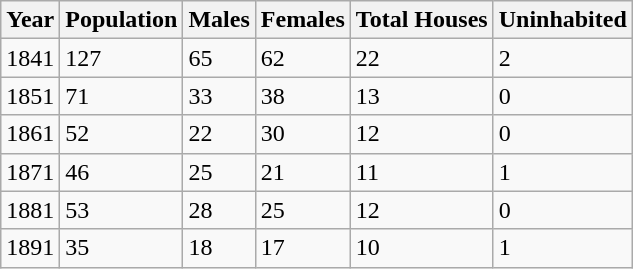<table class="wikitable">
<tr>
<th>Year</th>
<th>Population</th>
<th>Males</th>
<th>Females</th>
<th>Total Houses</th>
<th>Uninhabited</th>
</tr>
<tr>
<td>1841</td>
<td>127</td>
<td>65</td>
<td>62</td>
<td>22</td>
<td>2</td>
</tr>
<tr>
<td>1851</td>
<td>71</td>
<td>33</td>
<td>38</td>
<td>13</td>
<td>0</td>
</tr>
<tr>
<td>1861</td>
<td>52</td>
<td>22</td>
<td>30</td>
<td>12</td>
<td>0</td>
</tr>
<tr>
<td>1871</td>
<td>46</td>
<td>25</td>
<td>21</td>
<td>11</td>
<td>1</td>
</tr>
<tr>
<td>1881</td>
<td>53</td>
<td>28</td>
<td>25</td>
<td>12</td>
<td>0</td>
</tr>
<tr>
<td>1891</td>
<td>35</td>
<td>18</td>
<td>17</td>
<td>10</td>
<td>1</td>
</tr>
</table>
